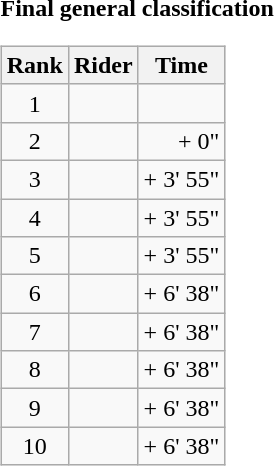<table>
<tr>
<td><strong>Final general classification</strong><br><table class="wikitable">
<tr>
<th scope="col">Rank</th>
<th scope="col">Rider</th>
<th scope="col">Time</th>
</tr>
<tr>
<td style="text-align:center;">1</td>
<td></td>
<td style="text-align:right;"></td>
</tr>
<tr>
<td style="text-align:center;">2</td>
<td></td>
<td style="text-align:right;">+ 0"</td>
</tr>
<tr>
<td style="text-align:center;">3</td>
<td></td>
<td style="text-align:right;">+ 3' 55"</td>
</tr>
<tr>
<td style="text-align:center;">4</td>
<td></td>
<td style="text-align:right;">+ 3' 55"</td>
</tr>
<tr>
<td style="text-align:center;">5</td>
<td></td>
<td style="text-align:right;">+ 3' 55"</td>
</tr>
<tr>
<td style="text-align:center;">6</td>
<td></td>
<td style="text-align:right;">+ 6' 38"</td>
</tr>
<tr>
<td style="text-align:center;">7</td>
<td></td>
<td style="text-align:right;">+ 6' 38"</td>
</tr>
<tr>
<td style="text-align:center;">8</td>
<td></td>
<td style="text-align:right;">+ 6' 38"</td>
</tr>
<tr>
<td style="text-align:center;">9</td>
<td></td>
<td style="text-align:right;">+ 6' 38"</td>
</tr>
<tr>
<td style="text-align:center;">10</td>
<td></td>
<td style="text-align:right;">+ 6' 38"</td>
</tr>
</table>
</td>
</tr>
</table>
